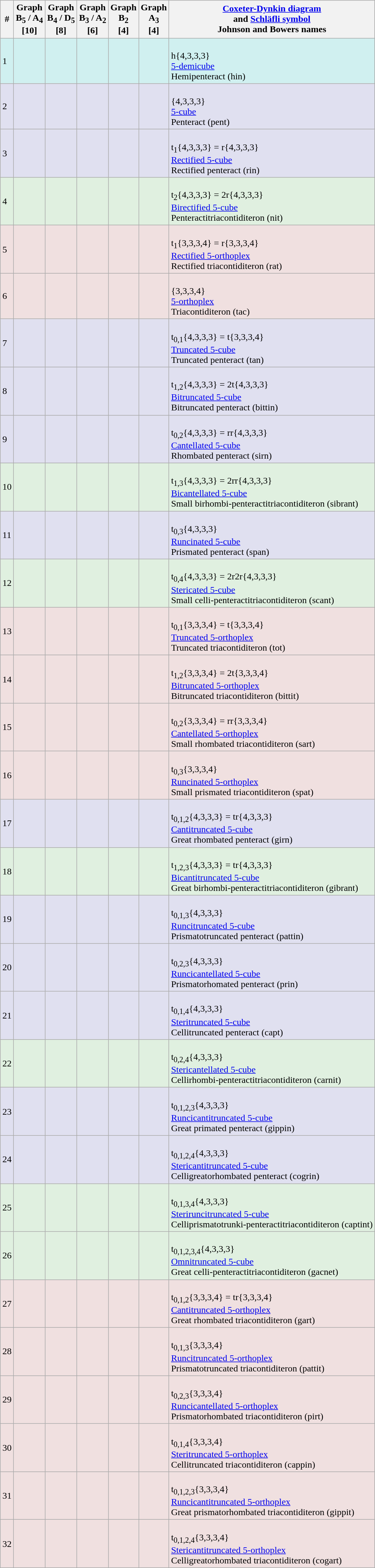<table class="wikitable">
<tr>
<th>#</th>
<th>Graph<br>B<sub>5</sub> / A<sub>4</sub><br>[10]</th>
<th>Graph<br>B<sub>4</sub> / D<sub>5</sub><br>[8]</th>
<th>Graph<br>B<sub>3</sub> / A<sub>2</sub><br>[6]</th>
<th>Graph<br>B<sub>2</sub><br>[4]</th>
<th>Graph<br>A<sub>3</sub><br>[4]</th>
<th><a href='#'>Coxeter-Dynkin diagram</a><br> and <a href='#'>Schläfli symbol</a><br>Johnson and Bowers names</th>
</tr>
<tr BGCOLOR="#d0f0f0">
<td>1</td>
<td></td>
<td></td>
<td></td>
<td></td>
<td></td>
<td><br>h{4,3,3,3}<br><a href='#'>5-demicube</a><br>Hemipenteract (hin)</td>
</tr>
<tr BGCOLOR="#e0e0f0">
<td>2</td>
<td></td>
<td></td>
<td></td>
<td></td>
<td></td>
<td><br>{4,3,3,3}<br><a href='#'>5-cube</a><br>Penteract (pent)</td>
</tr>
<tr BGCOLOR="#e0e0f0">
<td>3</td>
<td></td>
<td></td>
<td></td>
<td></td>
<td></td>
<td><br>t<sub>1</sub>{4,3,3,3} = r{4,3,3,3}<br><a href='#'>Rectified 5-cube</a><br>Rectified penteract (rin)</td>
</tr>
<tr BGCOLOR="#e0f0e0">
<td>4</td>
<td></td>
<td></td>
<td></td>
<td></td>
<td></td>
<td><br>t<sub>2</sub>{4,3,3,3} = 2r{4,3,3,3}<br><a href='#'>Birectified 5-cube</a><br>Penteractitriacontiditeron (nit)</td>
</tr>
<tr BGCOLOR="#f0e0e0">
<td>5</td>
<td></td>
<td></td>
<td></td>
<td></td>
<td></td>
<td><br>t<sub>1</sub>{3,3,3,4} = r{3,3,3,4}<br><a href='#'>Rectified 5-orthoplex</a><br>Rectified triacontiditeron (rat)</td>
</tr>
<tr BGCOLOR="#f0e0e0">
<td>6</td>
<td></td>
<td></td>
<td></td>
<td></td>
<td></td>
<td><br>{3,3,3,4}<br><a href='#'>5-orthoplex</a><br>Triacontiditeron (tac)</td>
</tr>
<tr BGCOLOR="#e0e0f0">
<td>7</td>
<td></td>
<td></td>
<td></td>
<td></td>
<td></td>
<td><br>t<sub>0,1</sub>{4,3,3,3} = t{3,3,3,4}<br><a href='#'>Truncated 5-cube</a><br>Truncated penteract (tan)</td>
</tr>
<tr BGCOLOR="#e0e0f0">
<td>8</td>
<td></td>
<td></td>
<td></td>
<td></td>
<td></td>
<td><br>t<sub>1,2</sub>{4,3,3,3} = 2t{4,3,3,3}<br><a href='#'>Bitruncated 5-cube</a><br>Bitruncated penteract (bittin)</td>
</tr>
<tr BGCOLOR="#e0e0f0">
<td>9</td>
<td></td>
<td></td>
<td></td>
<td></td>
<td></td>
<td><br>t<sub>0,2</sub>{4,3,3,3} = rr{4,3,3,3}<br><a href='#'>Cantellated 5-cube</a><br>Rhombated penteract (sirn)</td>
</tr>
<tr BGCOLOR="#e0f0e0">
<td>10</td>
<td></td>
<td></td>
<td></td>
<td></td>
<td></td>
<td><br>t<sub>1,3</sub>{4,3,3,3} = 2rr{4,3,3,3}<br><a href='#'>Bicantellated 5-cube</a><br>Small birhombi-penteractitriacontiditeron (sibrant)</td>
</tr>
<tr BGCOLOR="#e0e0f0">
<td>11</td>
<td></td>
<td></td>
<td></td>
<td></td>
<td></td>
<td><br>t<sub>0,3</sub>{4,3,3,3}<br><a href='#'>Runcinated 5-cube</a><br>Prismated penteract (span)</td>
</tr>
<tr BGCOLOR="#e0f0e0">
<td>12</td>
<td></td>
<td></td>
<td></td>
<td></td>
<td></td>
<td><br>t<sub>0,4</sub>{4,3,3,3} = 2r2r{4,3,3,3}<br><a href='#'>Stericated 5-cube</a><br>Small celli-penteractitriacontiditeron (scant)</td>
</tr>
<tr BGCOLOR="#f0e0e0">
<td>13</td>
<td></td>
<td></td>
<td></td>
<td></td>
<td></td>
<td><br>t<sub>0,1</sub>{3,3,3,4} = t{3,3,3,4}<br><a href='#'>Truncated 5-orthoplex</a><br>Truncated triacontiditeron (tot)</td>
</tr>
<tr BGCOLOR="#f0e0e0">
<td>14</td>
<td></td>
<td></td>
<td></td>
<td></td>
<td></td>
<td><br>t<sub>1,2</sub>{3,3,3,4} = 2t{3,3,3,4}<br><a href='#'>Bitruncated 5-orthoplex</a><br>Bitruncated triacontiditeron (bittit)</td>
</tr>
<tr BGCOLOR="#f0e0e0">
<td>15</td>
<td></td>
<td></td>
<td></td>
<td></td>
<td></td>
<td><br>t<sub>0,2</sub>{3,3,3,4} = rr{3,3,3,4}<br><a href='#'>Cantellated 5-orthoplex</a><br>Small rhombated triacontiditeron (sart)</td>
</tr>
<tr BGCOLOR="#f0e0e0">
<td>16</td>
<td></td>
<td></td>
<td></td>
<td></td>
<td></td>
<td><br>t<sub>0,3</sub>{3,3,3,4}<br><a href='#'>Runcinated 5-orthoplex</a><br>Small prismated triacontiditeron (spat)</td>
</tr>
<tr BGCOLOR="#e0e0f0">
<td>17</td>
<td></td>
<td></td>
<td></td>
<td></td>
<td></td>
<td><br>t<sub>0,1,2</sub>{4,3,3,3} = tr{4,3,3,3}<br><a href='#'>Cantitruncated 5-cube</a><br>Great rhombated penteract (girn)</td>
</tr>
<tr BGCOLOR="#e0f0e0">
<td>18</td>
<td></td>
<td></td>
<td></td>
<td></td>
<td></td>
<td><br>t<sub>1,2,3</sub>{4,3,3,3} = tr{4,3,3,3}<br><a href='#'>Bicantitruncated 5-cube</a><br>Great birhombi-penteractitriacontiditeron (gibrant)</td>
</tr>
<tr BGCOLOR="#e0e0f0">
<td>19</td>
<td></td>
<td></td>
<td></td>
<td></td>
<td></td>
<td><br>t<sub>0,1,3</sub>{4,3,3,3}<br><a href='#'>Runcitruncated 5-cube</a><br>Prismatotruncated penteract (pattin)</td>
</tr>
<tr BGCOLOR="#e0e0f0">
<td>20</td>
<td></td>
<td></td>
<td></td>
<td></td>
<td></td>
<td><br>t<sub>0,2,3</sub>{4,3,3,3}<br><a href='#'>Runcicantellated 5-cube</a><br>Prismatorhomated penteract (prin)</td>
</tr>
<tr BGCOLOR="#e0e0f0">
<td>21</td>
<td></td>
<td></td>
<td></td>
<td></td>
<td></td>
<td><br>t<sub>0,1,4</sub>{4,3,3,3}<br><a href='#'>Steritruncated 5-cube</a><br>Cellitruncated penteract (capt)</td>
</tr>
<tr BGCOLOR="#e0f0e0">
<td>22</td>
<td></td>
<td></td>
<td></td>
<td></td>
<td></td>
<td><br>t<sub>0,2,4</sub>{4,3,3,3}<br><a href='#'>Stericantellated 5-cube</a><br>Cellirhombi-penteractitriacontiditeron (carnit)</td>
</tr>
<tr BGCOLOR="#e0e0f0">
<td>23</td>
<td></td>
<td></td>
<td></td>
<td></td>
<td></td>
<td><br>t<sub>0,1,2,3</sub>{4,3,3,3}<br><a href='#'>Runcicantitruncated 5-cube</a><br>Great primated penteract (gippin)</td>
</tr>
<tr BGCOLOR="#e0e0f0">
<td>24</td>
<td></td>
<td></td>
<td></td>
<td></td>
<td></td>
<td><br>t<sub>0,1,2,4</sub>{4,3,3,3}<br><a href='#'>Stericantitruncated 5-cube</a><br>Celligreatorhombated penteract (cogrin)</td>
</tr>
<tr BGCOLOR="#e0f0e0">
<td>25</td>
<td></td>
<td></td>
<td></td>
<td></td>
<td></td>
<td><br>t<sub>0,1,3,4</sub>{4,3,3,3}<br><a href='#'>Steriruncitruncated 5-cube</a><br>Celliprismatotrunki-penteractitriacontiditeron (captint)</td>
</tr>
<tr BGCOLOR="#e0f0e0">
<td>26</td>
<td></td>
<td></td>
<td></td>
<td></td>
<td></td>
<td><br>t<sub>0,1,2,3,4</sub>{4,3,3,3}<br><a href='#'>Omnitruncated 5-cube</a><br>Great celli-penteractitriacontiditeron (gacnet)</td>
</tr>
<tr BGCOLOR="#f0e0e0">
<td>27</td>
<td></td>
<td></td>
<td></td>
<td></td>
<td></td>
<td><br>t<sub>0,1,2</sub>{3,3,3,4} = tr{3,3,3,4}<br><a href='#'>Cantitruncated 5-orthoplex</a><br>Great rhombated triacontiditeron (gart)</td>
</tr>
<tr BGCOLOR="#f0e0e0">
<td>28</td>
<td></td>
<td></td>
<td></td>
<td></td>
<td></td>
<td><br>t<sub>0,1,3</sub>{3,3,3,4}<br><a href='#'>Runcitruncated 5-orthoplex</a><br>Prismatotruncated triacontiditeron (pattit)</td>
</tr>
<tr BGCOLOR="#f0e0e0">
<td>29</td>
<td></td>
<td></td>
<td></td>
<td></td>
<td></td>
<td><br>t<sub>0,2,3</sub>{3,3,3,4}<br><a href='#'>Runcicantellated 5-orthoplex</a><br>Prismatorhombated triacontiditeron (pirt)</td>
</tr>
<tr BGCOLOR="#f0e0e0">
<td>30</td>
<td></td>
<td></td>
<td></td>
<td></td>
<td></td>
<td><br>t<sub>0,1,4</sub>{3,3,3,4}<br><a href='#'>Steritruncated 5-orthoplex</a><br>Cellitruncated triacontiditeron (cappin)</td>
</tr>
<tr BGCOLOR="#f0e0e0">
<td>31</td>
<td></td>
<td></td>
<td></td>
<td></td>
<td></td>
<td><br>t<sub>0,1,2,3</sub>{3,3,3,4}<br><a href='#'>Runcicantitruncated 5-orthoplex</a><br>Great prismatorhombated triacontiditeron (gippit)</td>
</tr>
<tr BGCOLOR="#f0e0e0">
<td>32</td>
<td></td>
<td></td>
<td></td>
<td></td>
<td></td>
<td><br>t<sub>0,1,2,4</sub>{3,3,3,4}<br><a href='#'>Stericantitruncated 5-orthoplex</a><br>Celligreatorhombated triacontiditeron (cogart)</td>
</tr>
</table>
